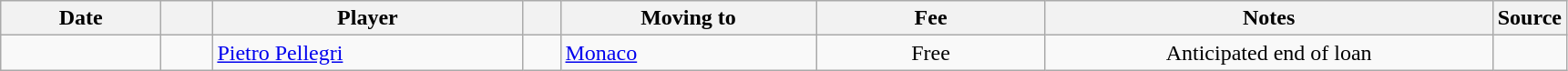<table class="wikitable sortable">
<tr>
<th style="width:110px">Date</th>
<th style="width:30px"></th>
<th style="width:220px">Player</th>
<th style="width:20px"></th>
<th style="width:180px">Moving to</th>
<th style="width:160px">Fee</th>
<th style="width:320px" class="unsortable">Notes</th>
<th style="width:35px">Source</th>
</tr>
<tr>
<td></td>
<td align=center></td>
<td> <a href='#'>Pietro Pellegri</a></td>
<td align=center></td>
<td> <a href='#'>Monaco</a></td>
<td align=center>Free</td>
<td align=center>Anticipated end of loan</td>
<td></td>
</tr>
</table>
